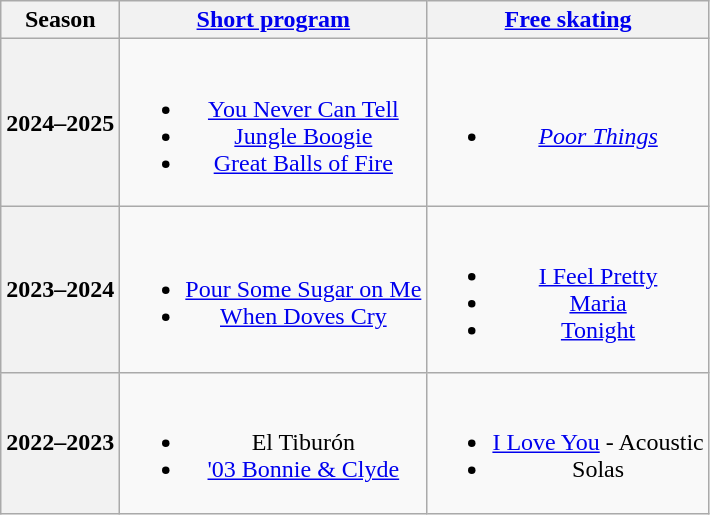<table class=wikitable style=text-align:center>
<tr>
<th>Season</th>
<th><a href='#'>Short program</a></th>
<th><a href='#'>Free skating</a></th>
</tr>
<tr>
<th>2024–2025 <br></th>
<td><br><ul><li><a href='#'>You Never Can Tell</a> <br> </li><li><a href='#'>Jungle Boogie</a> <br> </li><li><a href='#'>Great Balls of Fire</a> <br> </li></ul></td>
<td><br><ul><li><em><a href='#'>Poor Things</a></em> <br> </li></ul></td>
</tr>
<tr>
<th>2023–2024 <br> </th>
<td><br><ul><li><a href='#'>Pour Some Sugar on Me</a> <br> </li><li><a href='#'>When Doves Cry</a> <br> </li></ul></td>
<td><br><ul><li><a href='#'>I Feel Pretty</a></li><li><a href='#'>Maria</a></li><li><a href='#'>Tonight</a> <br> </li></ul></td>
</tr>
<tr>
<th>2022–2023 <br> </th>
<td><br><ul><li>El Tiburón <br> </li><li><a href='#'>'03 Bonnie & Clyde</a> <br> </li></ul></td>
<td><br><ul><li><a href='#'>I Love You</a> - Acoustic <br> </li><li>Solas <br> </li></ul></td>
</tr>
</table>
